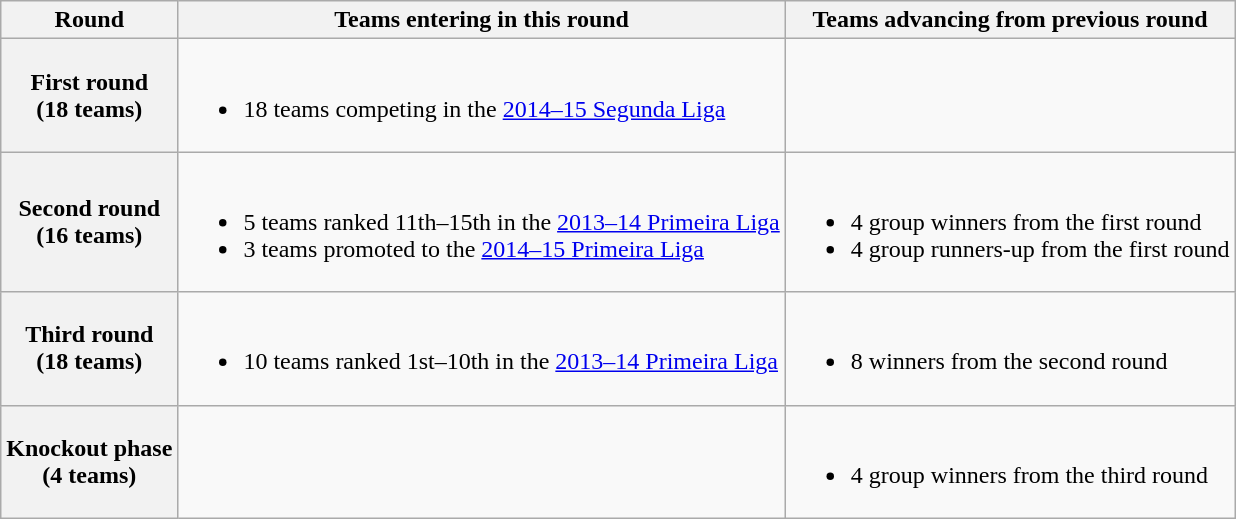<table class="wikitable">
<tr>
<th>Round</th>
<th>Teams entering in this round</th>
<th>Teams advancing from previous round</th>
</tr>
<tr>
<th>First round<br>(18 teams)</th>
<td><br><ul><li>18 teams competing in the <a href='#'>2014–15 Segunda Liga</a></li></ul></td>
<td></td>
</tr>
<tr>
<th>Second round<br>(16 teams)</th>
<td><br><ul><li>5 teams ranked 11th–15th in the <a href='#'>2013–14 Primeira Liga</a></li><li>3 teams promoted to the <a href='#'>2014–15 Primeira Liga</a></li></ul></td>
<td><br><ul><li>4 group winners from the first round</li><li>4 group runners-up from the first round</li></ul></td>
</tr>
<tr>
<th>Third round<br>(18 teams)</th>
<td><br><ul><li>10 teams ranked 1st–10th in the <a href='#'>2013–14 Primeira Liga</a></li></ul></td>
<td><br><ul><li>8 winners from the second round</li></ul></td>
</tr>
<tr>
<th>Knockout phase<br>(4 teams)</th>
<td></td>
<td><br><ul><li>4 group winners from the third round</li></ul></td>
</tr>
</table>
